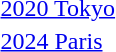<table>
<tr valign="top">
<td><a href='#'>2020 Tokyo</a><br></td>
<td></td>
<td></td>
<td><br></td>
</tr>
<tr valign="top">
<td><a href='#'>2024 Paris</a><br></td>
<td></td>
<td></td>
<td><br></td>
</tr>
</table>
